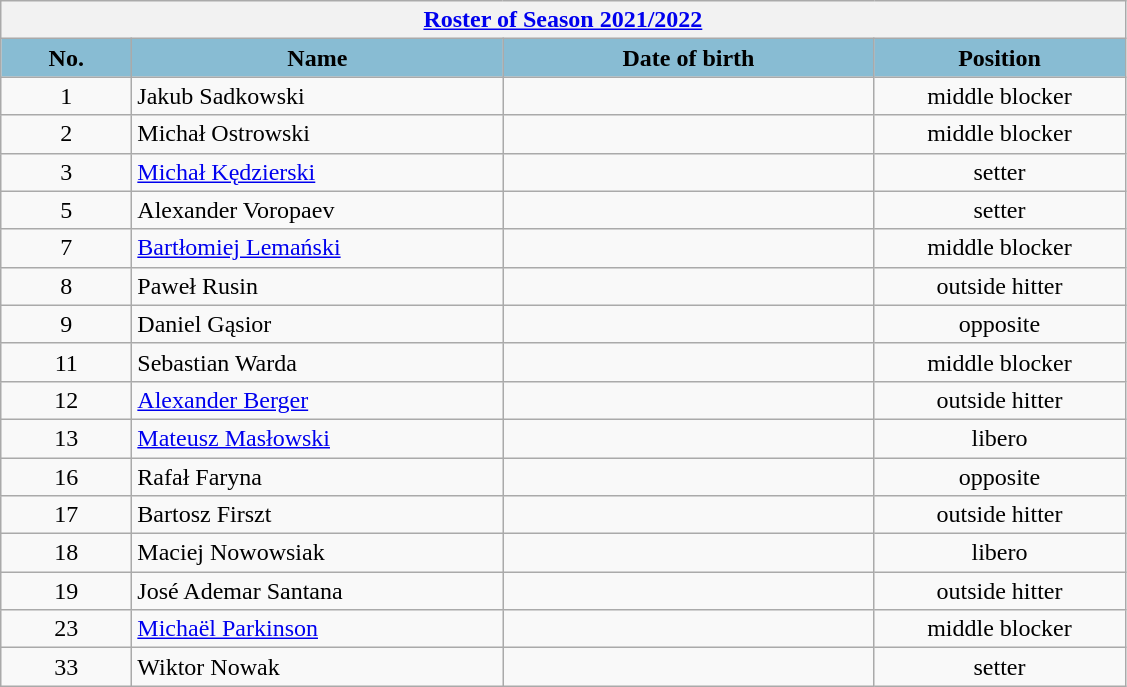<table class="wikitable collapsible collapsed" style="font-size:100%; text-align:center;">
<tr>
<th colspan=5 style="width:30em"><a href='#'>Roster of Season 2021/2022</a></th>
</tr>
<tr>
<th style="color:#000000; background-color:#88BCD3; width:5em">No.</th>
<th style="color:#000000; background-color:#88BCD3; width:15em">Name</th>
<th style="color:#000000; background-color:#88BCD3; width:15em">Date of birth</th>
<th style="color:#000000; background-color:#88BCD3; width:10em">Position</th>
</tr>
<tr>
<td>1</td>
<td align=left> Jakub Sadkowski</td>
<td align=right></td>
<td>middle blocker</td>
</tr>
<tr>
<td>2</td>
<td align=left> Michał Ostrowski</td>
<td align=right></td>
<td>middle blocker</td>
</tr>
<tr>
<td>3</td>
<td align=left> <a href='#'>Michał Kędzierski</a></td>
<td align=right></td>
<td>setter</td>
</tr>
<tr>
<td>5</td>
<td align=left> Alexander Voropaev</td>
<td align=right></td>
<td>setter</td>
</tr>
<tr>
<td>7</td>
<td align=left> <a href='#'>Bartłomiej Lemański</a></td>
<td align=right></td>
<td>middle blocker</td>
</tr>
<tr>
<td>8</td>
<td align=left> Paweł Rusin</td>
<td align=right></td>
<td>outside hitter</td>
</tr>
<tr>
<td>9</td>
<td align=left> Daniel Gąsior</td>
<td align=right></td>
<td>opposite</td>
</tr>
<tr>
<td>11</td>
<td align=left> Sebastian Warda</td>
<td align=right></td>
<td>middle blocker</td>
</tr>
<tr>
<td>12</td>
<td align=left> <a href='#'>Alexander Berger</a></td>
<td align=right></td>
<td>outside hitter</td>
</tr>
<tr>
<td>13</td>
<td align=left> <a href='#'>Mateusz Masłowski</a></td>
<td align=right></td>
<td>libero</td>
</tr>
<tr>
<td>16</td>
<td align=left> Rafał Faryna</td>
<td align=right></td>
<td>opposite</td>
</tr>
<tr>
<td>17</td>
<td align=left> Bartosz Firszt</td>
<td align=right></td>
<td>outside hitter</td>
</tr>
<tr>
<td>18</td>
<td align=left> Maciej Nowowsiak</td>
<td align=right></td>
<td>libero</td>
</tr>
<tr>
<td>19</td>
<td align=left> José Ademar Santana</td>
<td align=right></td>
<td>outside hitter</td>
</tr>
<tr>
<td>23</td>
<td align=left> <a href='#'>Michaël Parkinson</a></td>
<td align=right></td>
<td>middle blocker</td>
</tr>
<tr>
<td>33</td>
<td align=left> Wiktor Nowak</td>
<td align=right></td>
<td>setter</td>
</tr>
</table>
